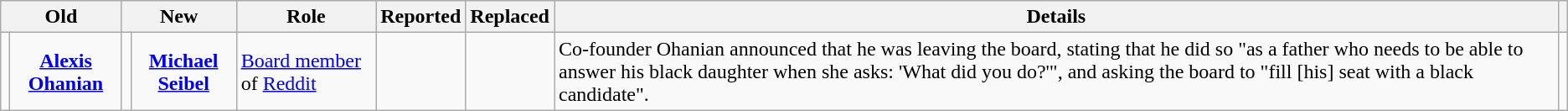<table class="wikitable sortable" style="text-align:left">
<tr>
<th colspan="2">Old</th>
<th colspan="2">New</th>
<th>Role</th>
<th>Reported</th>
<th>Replaced </th>
<th>Details</th>
<th class="unsortable"></th>
</tr>
<tr>
<td></td>
<td style="text-align: center; font-weight: bold"><a href='#'>Alexis Ohanian</a></td>
<td></td>
<td style="text-align: center; font-weight: bold"><a href='#'>Michael Seibel</a></td>
<td><a href='#'>Board member</a> of <a href='#'>Reddit</a></td>
<td></td>
<td></td>
<td>Co-founder Ohanian announced that he was leaving the board, stating that he did so "as a father who needs to be able to answer his black daughter when she asks: 'What did you do?'", and asking the board to "fill [his] seat with a black candidate".</td>
<td><br><br></td>
</tr>
</table>
